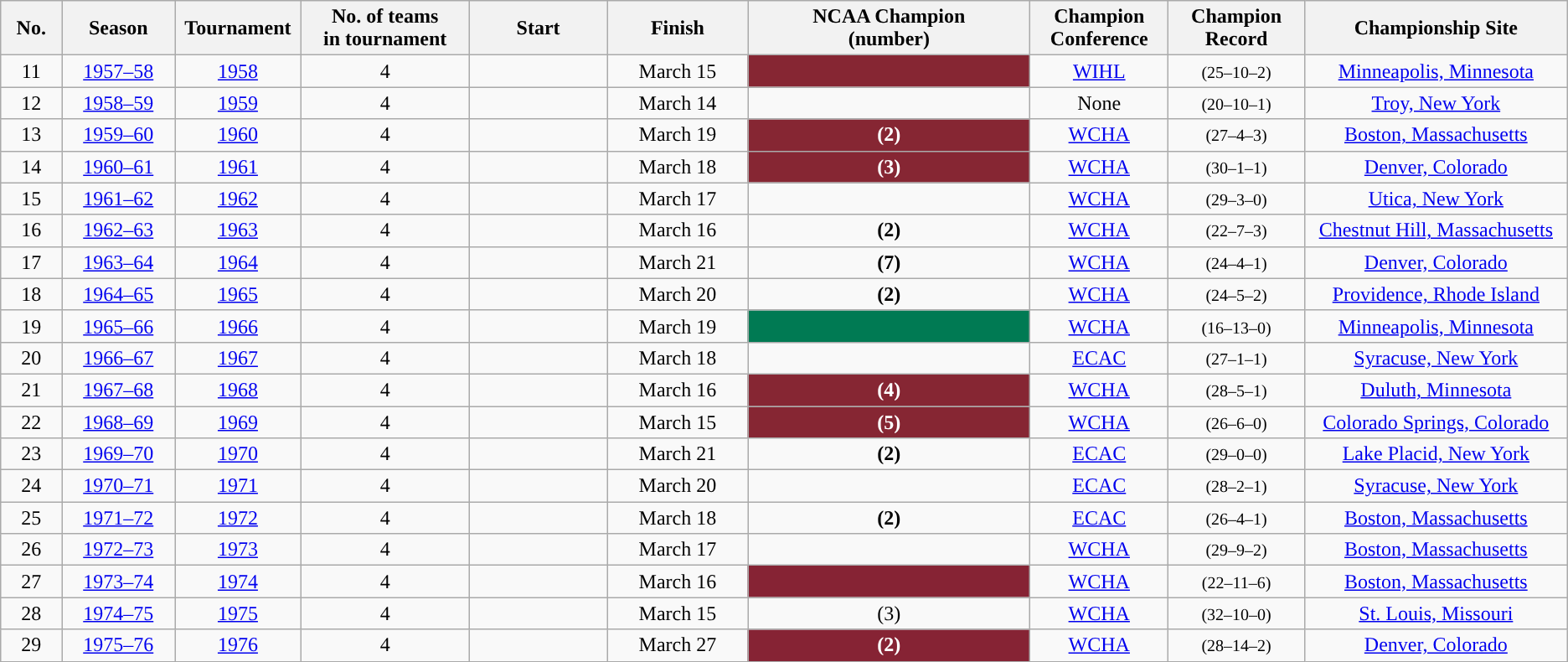<table class="wikitable">
<tr>
<th style="width:3em">No.</th>
<th style="width:6em">Season</th>
<th style="width:6em">Tournament</th>
<th style="width:9em">No. of teams<br>in tournament</th>
<th style="width:8em">Start</th>
<th style="width:8em">Finish</th>
<th style="width:17em">NCAA Champion<br>(number)</th>
<th style="width:7em">Champion<br>Conference</th>
<th style="width:7em">Champion<br>Record</th>
<th style="width:15em">Championship Site</th>
</tr>
<tr style="text-align:center;">
<td>11</td>
<td><a href='#'>1957–58</a></td>
<td><a href='#'>1958</a></td>
<td>4</td>
<td></td>
<td>March 15</td>
<td style="color:white; background:#862633; "><strong><a href='#'></a></strong></td>
<td><a href='#'>WIHL</a></td>
<td><small>(25–10–2)</small></td>
<td><a href='#'>Minneapolis, Minnesota</a></td>
</tr>
<tr style="text-align:center;">
<td>12</td>
<td><a href='#'>1958–59</a></td>
<td><a href='#'>1959</a></td>
<td>4</td>
<td></td>
<td>March 14</td>
<td><strong><a href='#'></a></strong></td>
<td>None</td>
<td><small>(20–10–1)</small></td>
<td><a href='#'>Troy, New York</a></td>
</tr>
<tr style="text-align:center;">
<td>13</td>
<td><a href='#'>1959–60</a></td>
<td><a href='#'>1960</a></td>
<td>4 </td>
<td></td>
<td>March 19</td>
<td style="color:white; background:#862633; "><strong><a href='#'></a> (2)</strong></td>
<td><a href='#'>WCHA</a></td>
<td><small>(27–4–3)</small></td>
<td><a href='#'>Boston, Massachusetts</a></td>
</tr>
<tr style="text-align:center;">
<td>14</td>
<td><a href='#'>1960–61</a></td>
<td><a href='#'>1961</a></td>
<td>4</td>
<td></td>
<td>March 18</td>
<td style="color:white; background:#862633; "><strong><a href='#'></a> (3)</strong></td>
<td><a href='#'>WCHA</a></td>
<td><small>(30–1–1)</small></td>
<td><a href='#'>Denver, Colorado</a></td>
</tr>
<tr style="text-align:center;">
<td>15</td>
<td><a href='#'>1961–62</a></td>
<td><a href='#'>1962</a></td>
<td>4</td>
<td></td>
<td>March 17</td>
<td><strong><a href='#'></a></strong></td>
<td><a href='#'>WCHA</a></td>
<td><small>(29–3–0)</small></td>
<td><a href='#'>Utica, New York</a></td>
</tr>
<tr style="text-align:center;">
<td>16</td>
<td><a href='#'>1962–63</a></td>
<td><a href='#'>1963</a></td>
<td>4</td>
<td></td>
<td>March 16</td>
<td><strong><a href='#'></a> (2)</strong></td>
<td><a href='#'>WCHA</a></td>
<td><small>(22–7–3)</small></td>
<td><a href='#'>Chestnut Hill, Massachusetts</a></td>
</tr>
<tr style="text-align:center;">
<td>17</td>
<td><a href='#'>1963–64</a></td>
<td><a href='#'>1964</a></td>
<td>4</td>
<td></td>
<td>March 21</td>
<td><strong><a href='#'></a> (7)</strong></td>
<td><a href='#'>WCHA</a></td>
<td><small>(24–4–1)</small></td>
<td><a href='#'>Denver, Colorado</a></td>
</tr>
<tr style="text-align:center;">
<td>18</td>
<td><a href='#'>1964–65</a></td>
<td><a href='#'>1965</a></td>
<td>4</td>
<td></td>
<td>March 20</td>
<td><strong><a href='#'></a> (2)</strong></td>
<td><a href='#'>WCHA</a></td>
<td><small>(24–5–2)</small></td>
<td><a href='#'>Providence, Rhode Island</a></td>
</tr>
<tr style="text-align:center;">
<td>19</td>
<td><a href='#'>1965–66</a></td>
<td><a href='#'>1966</a></td>
<td>4</td>
<td></td>
<td>March 19</td>
<td style="color:white; background:#007A53"><strong><a href='#'></a></strong></td>
<td><a href='#'>WCHA</a></td>
<td><small>(16–13–0)</small></td>
<td><a href='#'>Minneapolis, Minnesota</a></td>
</tr>
<tr style="text-align:center;">
<td>20</td>
<td><a href='#'>1966–67</a></td>
<td><a href='#'>1967</a></td>
<td>4</td>
<td></td>
<td>March 18</td>
<td><strong><a href='#'></a></strong></td>
<td><a href='#'>ECAC</a></td>
<td><small>(27–1–1)</small></td>
<td><a href='#'>Syracuse, New York</a></td>
</tr>
<tr style="text-align:center;">
<td>21</td>
<td><a href='#'>1967–68</a></td>
<td><a href='#'>1968</a></td>
<td>4</td>
<td></td>
<td>March 16</td>
<td style="color:white; background:#862633; "><strong><a href='#'></a> (4)</strong></td>
<td><a href='#'>WCHA</a></td>
<td><small>(28–5–1)</small></td>
<td><a href='#'>Duluth, Minnesota</a></td>
</tr>
<tr style="text-align:center;">
<td>22</td>
<td><a href='#'>1968–69</a></td>
<td><a href='#'>1969</a></td>
<td>4</td>
<td></td>
<td>March 15</td>
<td style="color:white; background:#862633; "><strong><a href='#'></a> (5)</strong></td>
<td><a href='#'>WCHA</a></td>
<td><small>(26–6–0)</small></td>
<td><a href='#'>Colorado Springs, Colorado</a></td>
</tr>
<tr style="text-align:center;">
<td>23</td>
<td><a href='#'>1969–70</a></td>
<td><a href='#'>1970</a></td>
<td>4</td>
<td></td>
<td>March 21</td>
<td><strong><a href='#'></a> (2)</strong></td>
<td><a href='#'>ECAC</a></td>
<td><small>(29–0–0)</small></td>
<td><a href='#'>Lake Placid, New York</a></td>
</tr>
<tr style="text-align:center;">
<td>24</td>
<td><a href='#'>1970–71</a></td>
<td><a href='#'>1971</a></td>
<td>4</td>
<td></td>
<td>March 20</td>
<td><strong><a href='#'></a></strong></td>
<td><a href='#'>ECAC</a></td>
<td><small>(28–2–1)</small></td>
<td><a href='#'>Syracuse, New York</a></td>
</tr>
<tr style="text-align:center;">
<td>25</td>
<td><a href='#'>1971–72</a></td>
<td><a href='#'>1972</a></td>
<td>4</td>
<td></td>
<td>March 18</td>
<td><strong><a href='#'></a> (2)</strong></td>
<td><a href='#'>ECAC</a></td>
<td><small>(26–4–1)</small></td>
<td><a href='#'>Boston, Massachusetts</a></td>
</tr>
<tr style="text-align:center;">
<td>26</td>
<td><a href='#'>1972–73</a></td>
<td><a href='#'>1973</a></td>
<td>4</td>
<td></td>
<td>March 17</td>
<td><strong><a href='#'></a></strong></td>
<td><a href='#'>WCHA</a></td>
<td><small>(29–9–2)</small></td>
<td><a href='#'>Boston, Massachusetts</a></td>
</tr>
<tr style="text-align:center;">
<td>27</td>
<td><a href='#'>1973–74</a></td>
<td><a href='#'>1974</a></td>
<td>4</td>
<td></td>
<td>March 16</td>
<td style="color:white; background:#862334; "><strong><a href='#'></a></strong></td>
<td><a href='#'>WCHA</a></td>
<td><small>(22–11–6)</small></td>
<td><a href='#'>Boston, Massachusetts</a></td>
</tr>
<tr style="text-align:center;">
<td>28</td>
<td><a href='#'>1974–75</a></td>
<td><a href='#'>1975</a></td>
<td>4</td>
<td></td>
<td>March 15</td>
<td><strong><a href='#'></a></strong> (3)</td>
<td><a href='#'>WCHA</a></td>
<td><small>(32–10–0)</small></td>
<td><a href='#'>St. Louis, Missouri</a></td>
</tr>
<tr style="text-align:center;">
<td>29</td>
<td><a href='#'>1975–76</a></td>
<td><a href='#'>1976</a></td>
<td>4</td>
<td></td>
<td>March 27</td>
<td style="color:white; background:#862334; "><strong><a href='#'></a> (2)</strong></td>
<td><a href='#'>WCHA</a></td>
<td><small>(28–14–2)</small></td>
<td><a href='#'>Denver, Colorado</a></td>
</tr>
</table>
